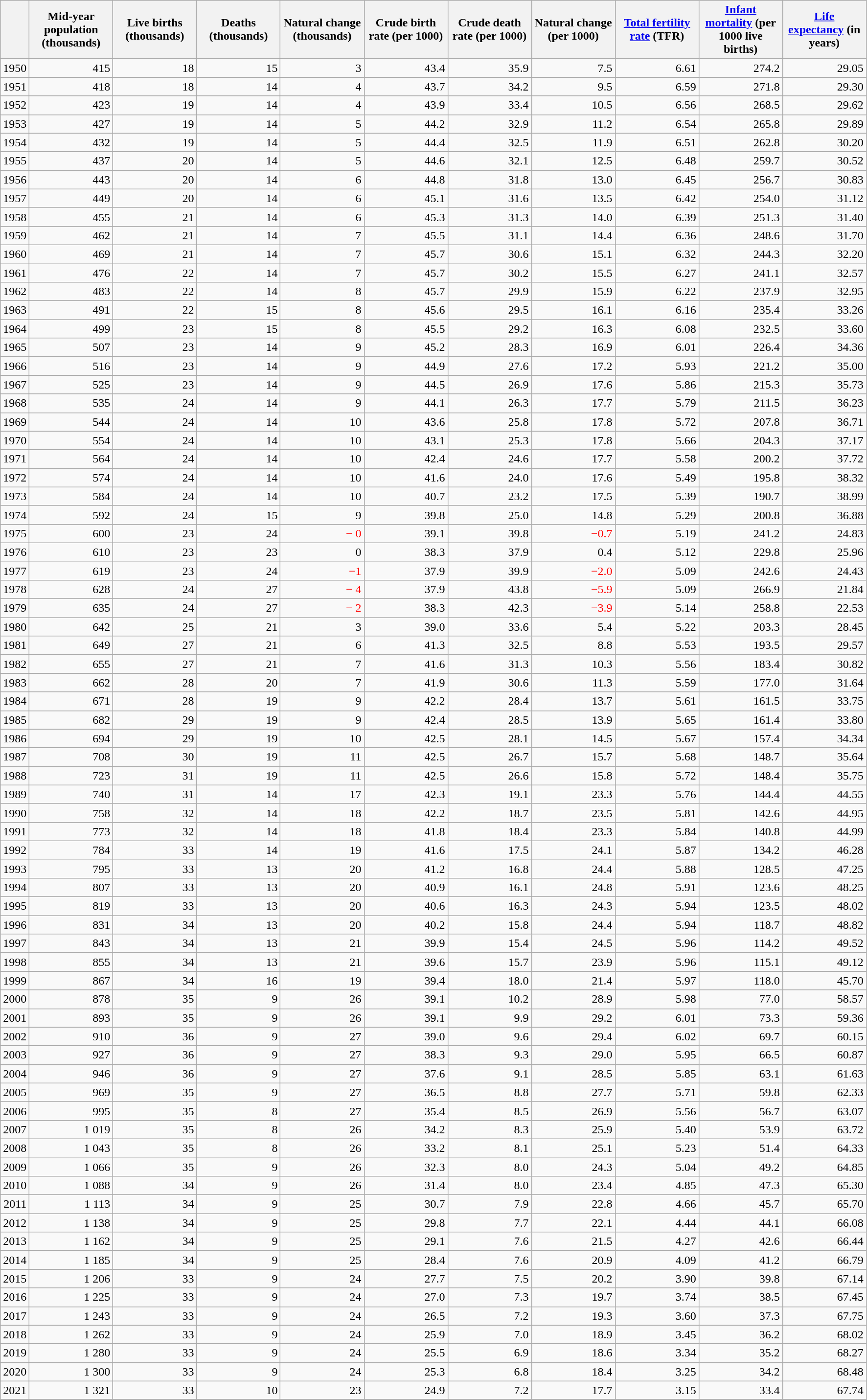<table class="wikitable sortable" style="text-align:right">
<tr>
<th></th>
<th style="width:80pt;">Mid-year population (thousands)</th>
<th style="width:80pt;">Live births (thousands)</th>
<th style="width:80pt;">Deaths (thousands)</th>
<th style="width:80pt;">Natural change (thousands)</th>
<th style="width:80pt;">Crude birth rate (per 1000)</th>
<th style="width:80pt;">Crude death rate (per 1000)</th>
<th style="width:80pt;">Natural change (per 1000)</th>
<th style="width:80pt;"><a href='#'>Total fertility rate</a> (TFR)</th>
<th style="width:80pt;"><a href='#'>Infant mortality</a> (per 1000 live births)</th>
<th style="width:80pt;"><a href='#'>Life expectancy</a> (in years)</th>
</tr>
<tr>
<td>1950</td>
<td>   415</td>
<td>   18</td>
<td>   15</td>
<td>   3</td>
<td>43.4</td>
<td>35.9</td>
<td>7.5</td>
<td>6.61</td>
<td>274.2</td>
<td>29.05</td>
</tr>
<tr>
<td>1951</td>
<td>  418</td>
<td>  18</td>
<td>  14</td>
<td>  4</td>
<td>43.7</td>
<td>34.2</td>
<td>9.5</td>
<td>6.59</td>
<td>271.8</td>
<td>29.30</td>
</tr>
<tr>
<td>1952</td>
<td>  423</td>
<td>  19</td>
<td>  14</td>
<td>  4</td>
<td>43.9</td>
<td>33.4</td>
<td>10.5</td>
<td>6.56</td>
<td>268.5</td>
<td>29.62</td>
</tr>
<tr>
<td>1953</td>
<td>  427</td>
<td>  19</td>
<td>  14</td>
<td>  5</td>
<td>44.2</td>
<td>32.9</td>
<td>11.2</td>
<td>6.54</td>
<td>265.8</td>
<td>29.89</td>
</tr>
<tr>
<td>1954</td>
<td>  432</td>
<td>  19</td>
<td>  14</td>
<td>  5</td>
<td>44.4</td>
<td>32.5</td>
<td>11.9</td>
<td>6.51</td>
<td>262.8</td>
<td>30.20</td>
</tr>
<tr>
<td>1955</td>
<td>  437</td>
<td>  20</td>
<td>  14</td>
<td>  5</td>
<td>44.6</td>
<td>32.1</td>
<td>12.5</td>
<td>6.48</td>
<td>259.7</td>
<td>30.52</td>
</tr>
<tr>
<td>1956</td>
<td>  443</td>
<td>  20</td>
<td>  14</td>
<td>  6</td>
<td>44.8</td>
<td>31.8</td>
<td>13.0</td>
<td>6.45</td>
<td>256.7</td>
<td>30.83</td>
</tr>
<tr>
<td>1957</td>
<td>  449</td>
<td>  20</td>
<td>  14</td>
<td>  6</td>
<td>45.1</td>
<td>31.6</td>
<td>13.5</td>
<td>6.42</td>
<td>254.0</td>
<td>31.12</td>
</tr>
<tr>
<td>1958</td>
<td>  455</td>
<td>  21</td>
<td>  14</td>
<td>  6</td>
<td>45.3</td>
<td>31.3</td>
<td>14.0</td>
<td>6.39</td>
<td>251.3</td>
<td>31.40</td>
</tr>
<tr>
<td>1959</td>
<td>  462</td>
<td>  21</td>
<td>  14</td>
<td>  7</td>
<td>45.5</td>
<td>31.1</td>
<td>14.4</td>
<td>6.36</td>
<td>248.6</td>
<td>31.70</td>
</tr>
<tr>
<td>1960</td>
<td>  469</td>
<td>  21</td>
<td>  14</td>
<td>  7</td>
<td>45.7</td>
<td>30.6</td>
<td>15.1</td>
<td>6.32</td>
<td>244.3</td>
<td>32.20</td>
</tr>
<tr>
<td>1961</td>
<td>  476</td>
<td>  22</td>
<td>  14</td>
<td>  7</td>
<td>45.7</td>
<td>30.2</td>
<td>15.5</td>
<td>6.27</td>
<td>241.1</td>
<td>32.57</td>
</tr>
<tr>
<td>1962</td>
<td>  483</td>
<td>  22</td>
<td>  14</td>
<td>  8</td>
<td>45.7</td>
<td>29.9</td>
<td>15.9</td>
<td>6.22</td>
<td>237.9</td>
<td>32.95</td>
</tr>
<tr>
<td>1963</td>
<td>  491</td>
<td>  22</td>
<td>  15</td>
<td>  8</td>
<td>45.6</td>
<td>29.5</td>
<td>16.1</td>
<td>6.16</td>
<td>235.4</td>
<td>33.26</td>
</tr>
<tr>
<td>1964</td>
<td>  499</td>
<td>  23</td>
<td>  15</td>
<td>  8</td>
<td>45.5</td>
<td>29.2</td>
<td>16.3</td>
<td>6.08</td>
<td>232.5</td>
<td>33.60</td>
</tr>
<tr>
<td>1965</td>
<td>  507</td>
<td>  23</td>
<td>  14</td>
<td>  9</td>
<td>45.2</td>
<td>28.3</td>
<td>16.9</td>
<td>6.01</td>
<td>226.4</td>
<td>34.36</td>
</tr>
<tr>
<td>1966</td>
<td>  516</td>
<td>  23</td>
<td>  14</td>
<td>  9</td>
<td>44.9</td>
<td>27.6</td>
<td>17.2</td>
<td>5.93</td>
<td>221.2</td>
<td>35.00</td>
</tr>
<tr>
<td>1967</td>
<td>  525</td>
<td>  23</td>
<td>  14</td>
<td>  9</td>
<td>44.5</td>
<td>26.9</td>
<td>17.6</td>
<td>5.86</td>
<td>215.3</td>
<td>35.73</td>
</tr>
<tr>
<td>1968</td>
<td>  535</td>
<td>  24</td>
<td>  14</td>
<td>  9</td>
<td>44.1</td>
<td>26.3</td>
<td>17.7</td>
<td>5.79</td>
<td>211.5</td>
<td>36.23</td>
</tr>
<tr>
<td>1969</td>
<td>  544</td>
<td>  24</td>
<td>  14</td>
<td>  10</td>
<td>43.6</td>
<td>25.8</td>
<td>17.8</td>
<td>5.72</td>
<td>207.8</td>
<td>36.71</td>
</tr>
<tr>
<td>1970</td>
<td>  554</td>
<td>  24</td>
<td>  14</td>
<td>  10</td>
<td>43.1</td>
<td>25.3</td>
<td>17.8</td>
<td>5.66</td>
<td>204.3</td>
<td>37.17</td>
</tr>
<tr>
<td>1971</td>
<td>  564</td>
<td>  24</td>
<td>  14</td>
<td>  10</td>
<td>42.4</td>
<td>24.6</td>
<td>17.7</td>
<td>5.58</td>
<td>200.2</td>
<td>37.72</td>
</tr>
<tr>
<td>1972</td>
<td>  574</td>
<td>  24</td>
<td>  14</td>
<td>  10</td>
<td>41.6</td>
<td>24.0</td>
<td>17.6</td>
<td>5.49</td>
<td>195.8</td>
<td>38.32</td>
</tr>
<tr>
<td>1973</td>
<td>  584</td>
<td>  24</td>
<td>  14</td>
<td>  10</td>
<td>40.7</td>
<td>23.2</td>
<td>17.5</td>
<td>5.39</td>
<td>190.7</td>
<td>38.99</td>
</tr>
<tr>
<td>1974</td>
<td>  592</td>
<td>  24</td>
<td>  15</td>
<td>  9</td>
<td>39.8</td>
<td>25.0</td>
<td>14.8</td>
<td>5.29</td>
<td>200.8</td>
<td>36.88</td>
</tr>
<tr>
<td>1975</td>
<td>  600</td>
<td>  23</td>
<td>  24</td>
<td align="right" style="color: red">− 0</td>
<td>39.1</td>
<td>39.8</td>
<td align="right" style="color: red">−0.7</td>
<td>5.19</td>
<td>241.2</td>
<td>24.83</td>
</tr>
<tr>
<td>1976</td>
<td>  610</td>
<td>  23</td>
<td>  23</td>
<td>  0</td>
<td>38.3</td>
<td>37.9</td>
<td>0.4</td>
<td>5.12</td>
<td>229.8</td>
<td>25.96</td>
</tr>
<tr>
<td>1977</td>
<td>  619</td>
<td>  23</td>
<td>  24</td>
<td align="right" style="color: red">−1</td>
<td>37.9</td>
<td>39.9</td>
<td align="right" style="color: red">−2.0</td>
<td>5.09</td>
<td>242.6</td>
<td>24.43</td>
</tr>
<tr>
<td>1978</td>
<td>  628</td>
<td>  24</td>
<td>  27</td>
<td align="right" style="color: red">− 4</td>
<td>37.9</td>
<td>43.8</td>
<td align="right" style="color: red">−5.9</td>
<td>5.09</td>
<td>266.9</td>
<td>21.84</td>
</tr>
<tr>
<td>1979</td>
<td>  635</td>
<td>  24</td>
<td>  27</td>
<td align="right" style="color: red">− 2</td>
<td>38.3</td>
<td>42.3</td>
<td align="right" style="color: red">−3.9</td>
<td>5.14</td>
<td>258.8</td>
<td>22.53</td>
</tr>
<tr>
<td>1980</td>
<td>  642</td>
<td>  25</td>
<td>  21</td>
<td>  3</td>
<td>39.0</td>
<td>33.6</td>
<td>5.4</td>
<td>5.22</td>
<td>203.3</td>
<td>28.45</td>
</tr>
<tr>
<td>1981</td>
<td>  649</td>
<td>  27</td>
<td>  21</td>
<td>  6</td>
<td>41.3</td>
<td>32.5</td>
<td>8.8</td>
<td>5.53</td>
<td>193.5</td>
<td>29.57</td>
</tr>
<tr>
<td>1982</td>
<td>  655</td>
<td>  27</td>
<td>  21</td>
<td>  7</td>
<td>41.6</td>
<td>31.3</td>
<td>10.3</td>
<td>5.56</td>
<td>183.4</td>
<td>30.82</td>
</tr>
<tr>
<td>1983</td>
<td>  662</td>
<td>  28</td>
<td>  20</td>
<td>  7</td>
<td>41.9</td>
<td>30.6</td>
<td>11.3</td>
<td>5.59</td>
<td>177.0</td>
<td>31.64</td>
</tr>
<tr>
<td>1984</td>
<td>  671</td>
<td>  28</td>
<td>  19</td>
<td>  9</td>
<td>42.2</td>
<td>28.4</td>
<td>13.7</td>
<td>5.61</td>
<td>161.5</td>
<td>33.75</td>
</tr>
<tr>
<td>1985</td>
<td>  682</td>
<td>  29</td>
<td>  19</td>
<td>  9</td>
<td>42.4</td>
<td>28.5</td>
<td>13.9</td>
<td>5.65</td>
<td>161.4</td>
<td>33.80</td>
</tr>
<tr>
<td>1986</td>
<td>  694</td>
<td>  29</td>
<td>  19</td>
<td>  10</td>
<td>42.5</td>
<td>28.1</td>
<td>14.5</td>
<td>5.67</td>
<td>157.4</td>
<td>34.34</td>
</tr>
<tr>
<td>1987</td>
<td>  708</td>
<td>  30</td>
<td>  19</td>
<td>  11</td>
<td>42.5</td>
<td>26.7</td>
<td>15.7</td>
<td>5.68</td>
<td>148.7</td>
<td>35.64</td>
</tr>
<tr>
<td>1988</td>
<td>  723</td>
<td>  31</td>
<td>  19</td>
<td>  11</td>
<td>42.5</td>
<td>26.6</td>
<td>15.8</td>
<td>5.72</td>
<td>148.4</td>
<td>35.75</td>
</tr>
<tr>
<td>1989</td>
<td>  740</td>
<td>  31</td>
<td>  14</td>
<td>  17</td>
<td>42.3</td>
<td>19.1</td>
<td>23.3</td>
<td>5.76</td>
<td>144.4</td>
<td>44.55</td>
</tr>
<tr>
<td>1990</td>
<td>  758</td>
<td>  32</td>
<td>  14</td>
<td>  18</td>
<td>42.2</td>
<td>18.7</td>
<td>23.5</td>
<td>5.81</td>
<td>142.6</td>
<td>44.95</td>
</tr>
<tr>
<td>1991</td>
<td>  773</td>
<td>  32</td>
<td>  14</td>
<td>  18</td>
<td>41.8</td>
<td>18.4</td>
<td>23.3</td>
<td>5.84</td>
<td>140.8</td>
<td>44.99</td>
</tr>
<tr>
<td>1992</td>
<td>  784</td>
<td>  33</td>
<td>  14</td>
<td>  19</td>
<td>41.6</td>
<td>17.5</td>
<td>24.1</td>
<td>5.87</td>
<td>134.2</td>
<td>46.28</td>
</tr>
<tr>
<td>1993</td>
<td>  795</td>
<td>  33</td>
<td>  13</td>
<td>  20</td>
<td>41.2</td>
<td>16.8</td>
<td>24.4</td>
<td>5.88</td>
<td>128.5</td>
<td>47.25</td>
</tr>
<tr>
<td>1994</td>
<td>  807</td>
<td>  33</td>
<td>  13</td>
<td>  20</td>
<td>40.9</td>
<td>16.1</td>
<td>24.8</td>
<td>5.91</td>
<td>123.6</td>
<td>48.25</td>
</tr>
<tr>
<td>1995</td>
<td>  819</td>
<td>  33</td>
<td>  13</td>
<td>  20</td>
<td>40.6</td>
<td>16.3</td>
<td>24.3</td>
<td>5.94</td>
<td>123.5</td>
<td>48.02</td>
</tr>
<tr>
<td>1996</td>
<td>  831</td>
<td>  34</td>
<td>  13</td>
<td>  20</td>
<td>40.2</td>
<td>15.8</td>
<td>24.4</td>
<td>5.94</td>
<td>118.7</td>
<td>48.82</td>
</tr>
<tr>
<td>1997</td>
<td>  843</td>
<td>  34</td>
<td>  13</td>
<td>  21</td>
<td>39.9</td>
<td>15.4</td>
<td>24.5</td>
<td>5.96</td>
<td>114.2</td>
<td>49.52</td>
</tr>
<tr>
<td>1998</td>
<td>  855</td>
<td>  34</td>
<td>  13</td>
<td>  21</td>
<td>39.6</td>
<td>15.7</td>
<td>23.9</td>
<td>5.96</td>
<td>115.1</td>
<td>49.12</td>
</tr>
<tr>
<td>1999</td>
<td>  867</td>
<td>  34</td>
<td>  16</td>
<td>  19</td>
<td>39.4</td>
<td>18.0</td>
<td>21.4</td>
<td>5.97</td>
<td>118.0</td>
<td>45.70</td>
</tr>
<tr>
<td>2000</td>
<td>  878</td>
<td>  35</td>
<td>  9</td>
<td>  26</td>
<td>39.1</td>
<td>10.2</td>
<td>28.9</td>
<td>5.98</td>
<td>77.0</td>
<td>58.57</td>
</tr>
<tr>
<td>2001</td>
<td>  893</td>
<td>  35</td>
<td>  9</td>
<td>  26</td>
<td>39.1</td>
<td>9.9</td>
<td>29.2</td>
<td>6.01</td>
<td>73.3</td>
<td>59.36</td>
</tr>
<tr>
<td>2002</td>
<td>  910</td>
<td>  36</td>
<td>  9</td>
<td>  27</td>
<td>39.0</td>
<td>9.6</td>
<td>29.4</td>
<td>6.02</td>
<td>69.7</td>
<td>60.15</td>
</tr>
<tr>
<td>2003</td>
<td>  927</td>
<td>  36</td>
<td>  9</td>
<td>  27</td>
<td>38.3</td>
<td>9.3</td>
<td>29.0</td>
<td>5.95</td>
<td>66.5</td>
<td>60.87</td>
</tr>
<tr>
<td>2004</td>
<td>  946</td>
<td>  36</td>
<td>  9</td>
<td>  27</td>
<td>37.6</td>
<td>9.1</td>
<td>28.5</td>
<td>5.85</td>
<td>63.1</td>
<td>61.63</td>
</tr>
<tr>
<td>2005</td>
<td>  969</td>
<td>  35</td>
<td>  9</td>
<td>  27</td>
<td>36.5</td>
<td>8.8</td>
<td>27.7</td>
<td>5.71</td>
<td>59.8</td>
<td>62.33</td>
</tr>
<tr>
<td>2006</td>
<td>  995</td>
<td>  35</td>
<td>  8</td>
<td>  27</td>
<td>35.4</td>
<td>8.5</td>
<td>26.9</td>
<td>5.56</td>
<td>56.7</td>
<td>63.07</td>
</tr>
<tr>
<td>2007</td>
<td>  1 019</td>
<td>  35</td>
<td>  8</td>
<td>  26</td>
<td>34.2</td>
<td>8.3</td>
<td>25.9</td>
<td>5.40</td>
<td>53.9</td>
<td>63.72</td>
</tr>
<tr>
<td>2008</td>
<td>  1 043</td>
<td>  35</td>
<td>  8</td>
<td>  26</td>
<td>33.2</td>
<td>8.1</td>
<td>25.1</td>
<td>5.23</td>
<td>51.4</td>
<td>64.33</td>
</tr>
<tr>
<td>2009</td>
<td>  1 066</td>
<td>  35</td>
<td>  9</td>
<td>  26</td>
<td>32.3</td>
<td>8.0</td>
<td>24.3</td>
<td>5.04</td>
<td>49.2</td>
<td>64.85</td>
</tr>
<tr>
<td>2010</td>
<td>  1 088</td>
<td>  34</td>
<td>  9</td>
<td>  26</td>
<td>31.4</td>
<td>8.0</td>
<td>23.4</td>
<td>4.85</td>
<td>47.3</td>
<td>65.30</td>
</tr>
<tr>
<td>2011</td>
<td>  1 113</td>
<td>  34</td>
<td>  9</td>
<td>  25</td>
<td>30.7</td>
<td>7.9</td>
<td>22.8</td>
<td>4.66</td>
<td>45.7</td>
<td>65.70</td>
</tr>
<tr>
<td>2012</td>
<td>  1 138</td>
<td>  34</td>
<td>  9</td>
<td>  25</td>
<td>29.8</td>
<td>7.7</td>
<td>22.1</td>
<td>4.44</td>
<td>44.1</td>
<td>66.08</td>
</tr>
<tr>
<td>2013</td>
<td>  1 162</td>
<td>  34</td>
<td>  9</td>
<td>  25</td>
<td>29.1</td>
<td>7.6</td>
<td>21.5</td>
<td>4.27</td>
<td>42.6</td>
<td>66.44</td>
</tr>
<tr>
<td>2014</td>
<td>  1 185</td>
<td>  34</td>
<td>  9</td>
<td>  25</td>
<td>28.4</td>
<td>7.6</td>
<td>20.9</td>
<td>4.09</td>
<td>41.2</td>
<td>66.79</td>
</tr>
<tr>
<td>2015</td>
<td>  1 206</td>
<td>  33</td>
<td>  9</td>
<td>  24</td>
<td>27.7</td>
<td>7.5</td>
<td>20.2</td>
<td>3.90</td>
<td>39.8</td>
<td>67.14</td>
</tr>
<tr>
<td>2016</td>
<td>  1 225</td>
<td>  33</td>
<td>  9</td>
<td>  24</td>
<td>27.0</td>
<td>7.3</td>
<td>19.7</td>
<td>3.74</td>
<td>38.5</td>
<td>67.45</td>
</tr>
<tr>
<td>2017</td>
<td>  1 243</td>
<td>  33</td>
<td>  9</td>
<td>  24</td>
<td>26.5</td>
<td>7.2</td>
<td>19.3</td>
<td>3.60</td>
<td>37.3</td>
<td>67.75</td>
</tr>
<tr>
<td>2018</td>
<td>  1 262</td>
<td>  33</td>
<td>  9</td>
<td>  24</td>
<td>25.9</td>
<td>7.0</td>
<td>18.9</td>
<td>3.45</td>
<td>36.2</td>
<td>68.02</td>
</tr>
<tr>
<td>2019</td>
<td>  1 280</td>
<td>  33</td>
<td>  9</td>
<td>  24</td>
<td>25.5</td>
<td>6.9</td>
<td>18.6</td>
<td>3.34</td>
<td>35.2</td>
<td>68.27</td>
</tr>
<tr>
<td>2020</td>
<td>  1 300</td>
<td>  33</td>
<td>  9</td>
<td>  24</td>
<td>25.3</td>
<td>6.8</td>
<td>18.4</td>
<td>3.25</td>
<td>34.2</td>
<td>68.48</td>
</tr>
<tr>
<td>2021</td>
<td>  1 321</td>
<td>  33</td>
<td>  10</td>
<td>  23</td>
<td>24.9</td>
<td>7.2</td>
<td>17.7</td>
<td>3.15</td>
<td>33.4</td>
<td>67.74</td>
</tr>
<tr>
</tr>
</table>
